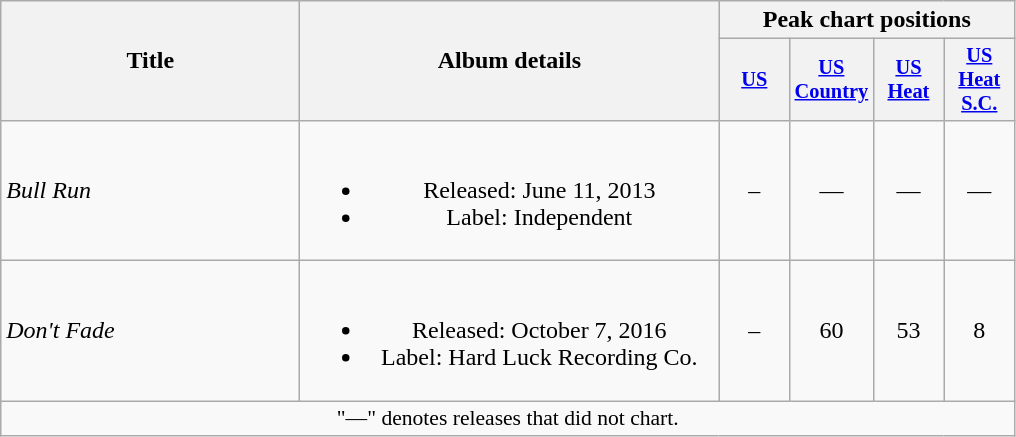<table class="wikitable plainrowheaders" style="text-align:center;" border="1">
<tr>
<th scope="col" rowspan="2" style="width:12em;">Title</th>
<th scope="col" rowspan="2" style="width:17em;">Album details</th>
<th scope="col" colspan="4">Peak chart positions</th>
</tr>
<tr>
<th scope="col" style="width:3em;font-size:85%;"><a href='#'>US</a></th>
<th scope="col" style="width:3em;font-size:85%;"><a href='#'>US<br>Country</a></th>
<th scope="col" style="width:3em;font-size:85%;"><a href='#'>US<br>Heat</a></th>
<th scope="col" style="width:3em;font-size:85%;"><a href='#'>US<br>Heat S.C.</a></th>
</tr>
<tr>
<td style= "text-align: left;"><em>Bull Run</em></td>
<td><br><ul><li>Released: June 11, 2013</li><li>Label: Independent</li></ul></td>
<td>–</td>
<td>—</td>
<td>—</td>
<td>—</td>
</tr>
<tr>
<td style= "text-align: left;"><em>Don't Fade</em></td>
<td><br><ul><li>Released: October 7, 2016</li><li>Label:  Hard Luck Recording Co.</li></ul></td>
<td>–</td>
<td>60</td>
<td>53</td>
<td>8</td>
</tr>
<tr>
<td colspan="12" style="text-align:center; font-size:90%;">"—" denotes releases that did not chart.</td>
</tr>
</table>
